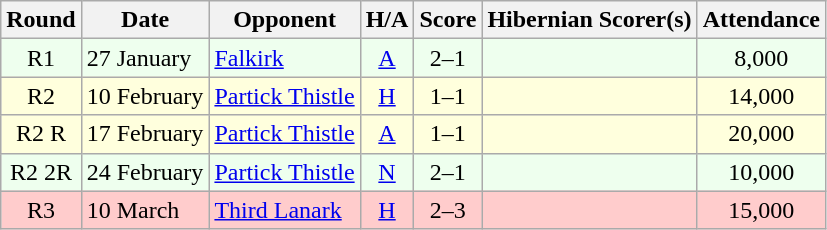<table class="wikitable" style="text-align:center">
<tr>
<th>Round</th>
<th>Date</th>
<th>Opponent</th>
<th>H/A</th>
<th>Score</th>
<th>Hibernian Scorer(s)</th>
<th>Attendance</th>
</tr>
<tr bgcolor=#EEFFEE>
<td>R1</td>
<td align=left>27 January</td>
<td align=left><a href='#'>Falkirk</a></td>
<td><a href='#'>A</a></td>
<td>2–1</td>
<td align=left></td>
<td>8,000</td>
</tr>
<tr bgcolor=#FFFFDD>
<td>R2</td>
<td align=left>10 February</td>
<td align=left><a href='#'>Partick Thistle</a></td>
<td><a href='#'>H</a></td>
<td>1–1</td>
<td align=left></td>
<td>14,000</td>
</tr>
<tr bgcolor=#FFFFDD>
<td>R2 R</td>
<td align=left>17 February</td>
<td align=left><a href='#'>Partick Thistle</a></td>
<td><a href='#'>A</a></td>
<td>1–1</td>
<td align=left></td>
<td>20,000</td>
</tr>
<tr bgcolor=#EEFFEE>
<td>R2 2R</td>
<td align=left>24 February</td>
<td align=left><a href='#'>Partick Thistle</a></td>
<td><a href='#'>N</a></td>
<td>2–1</td>
<td align=left></td>
<td>10,000</td>
</tr>
<tr bgcolor=#FFCCCC>
<td>R3</td>
<td align=left>10 March</td>
<td align=left><a href='#'>Third Lanark</a></td>
<td><a href='#'>H</a></td>
<td>2–3</td>
<td align=left></td>
<td>15,000</td>
</tr>
</table>
